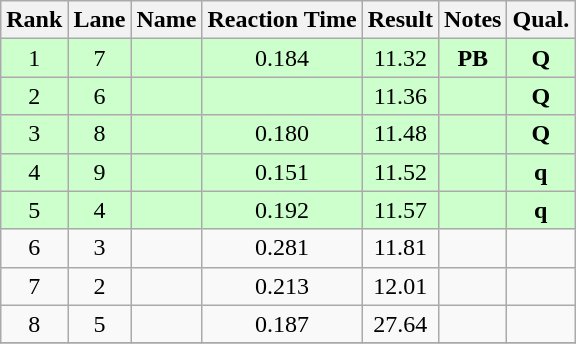<table class="wikitable" style="text-align:center">
<tr>
<th>Rank</th>
<th>Lane</th>
<th>Name</th>
<th>Reaction Time</th>
<th>Result</th>
<th>Notes</th>
<th>Qual.</th>
</tr>
<tr bgcolor=ccffcc>
<td>1</td>
<td>7</td>
<td align="left"></td>
<td>0.184</td>
<td>11.32</td>
<td><strong>PB</strong></td>
<td><strong>Q</strong></td>
</tr>
<tr bgcolor=ccffcc>
<td>2</td>
<td>6</td>
<td align="left"></td>
<td></td>
<td>11.36</td>
<td></td>
<td><strong>Q</strong></td>
</tr>
<tr bgcolor=ccffcc>
<td>3</td>
<td>8</td>
<td align="left"></td>
<td>0.180</td>
<td>11.48</td>
<td></td>
<td><strong>Q</strong></td>
</tr>
<tr bgcolor=ccffcc>
<td>4</td>
<td>9</td>
<td align="left"></td>
<td>0.151</td>
<td>11.52</td>
<td></td>
<td><strong>q</strong></td>
</tr>
<tr bgcolor=ccffcc>
<td>5</td>
<td>4</td>
<td align="left"></td>
<td>0.192</td>
<td>11.57</td>
<td></td>
<td><strong>q</strong></td>
</tr>
<tr>
<td>6</td>
<td>3</td>
<td align="left"></td>
<td>0.281</td>
<td>11.81</td>
<td></td>
<td></td>
</tr>
<tr>
<td>7</td>
<td>2</td>
<td align="left"></td>
<td>0.213</td>
<td>12.01</td>
<td></td>
<td></td>
</tr>
<tr>
<td>8</td>
<td>5</td>
<td align="left"></td>
<td>0.187</td>
<td>27.64</td>
<td></td>
<td></td>
</tr>
<tr>
</tr>
</table>
